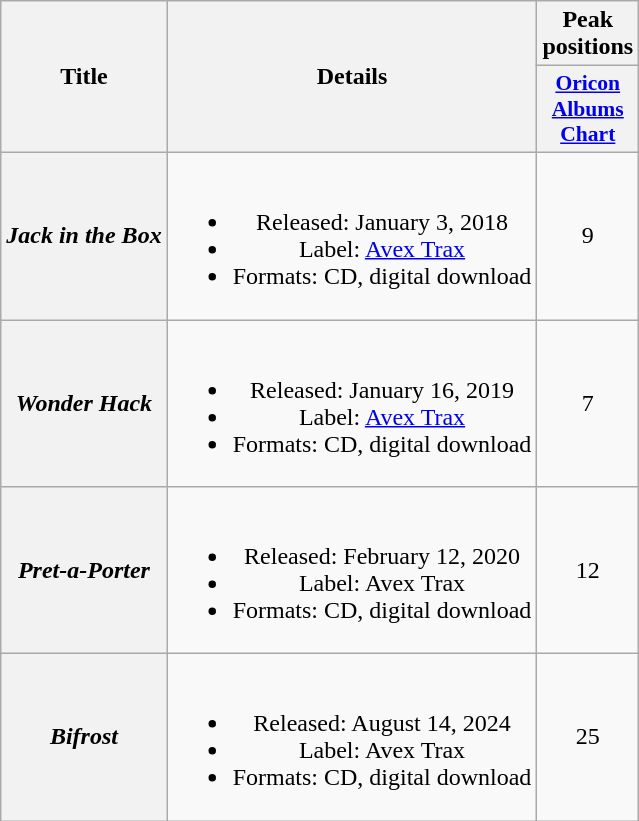<table class="wikitable plainrowheaders" style="text-align:center;">
<tr>
<th scope="col" rowspan="2">Title</th>
<th scope="col" rowspan="2">Details</th>
<th scope="col" colspan="1">Peak positions</th>
</tr>
<tr>
<th scope="col" style="width:3em;font-size:90%;"><a href='#'>Oricon Albums Chart</a><br></th>
</tr>
<tr>
<th scope="row"><em>Jack in the Box</em></th>
<td><br><ul><li>Released: January 3, 2018</li><li>Label: <a href='#'>Avex Trax</a></li><li>Formats: CD, digital download</li></ul></td>
<td>9</td>
</tr>
<tr>
<th scope="row"><em>Wonder Hack</em></th>
<td><br><ul><li>Released: January 16, 2019</li><li>Label: <a href='#'>Avex Trax</a></li><li>Formats: CD, digital download</li></ul></td>
<td>7</td>
</tr>
<tr>
<th scope="row"><em>Pret-a-Porter</em></th>
<td><br><ul><li>Released: February 12, 2020</li><li>Label: Avex Trax</li><li>Formats: CD, digital download</li></ul></td>
<td>12</td>
</tr>
<tr>
<th scope="row"><em>Bifrost</em></th>
<td><br><ul><li>Released: August 14, 2024</li><li>Label: Avex Trax</li><li>Formats: CD, digital download</li></ul></td>
<td>25</td>
</tr>
</table>
